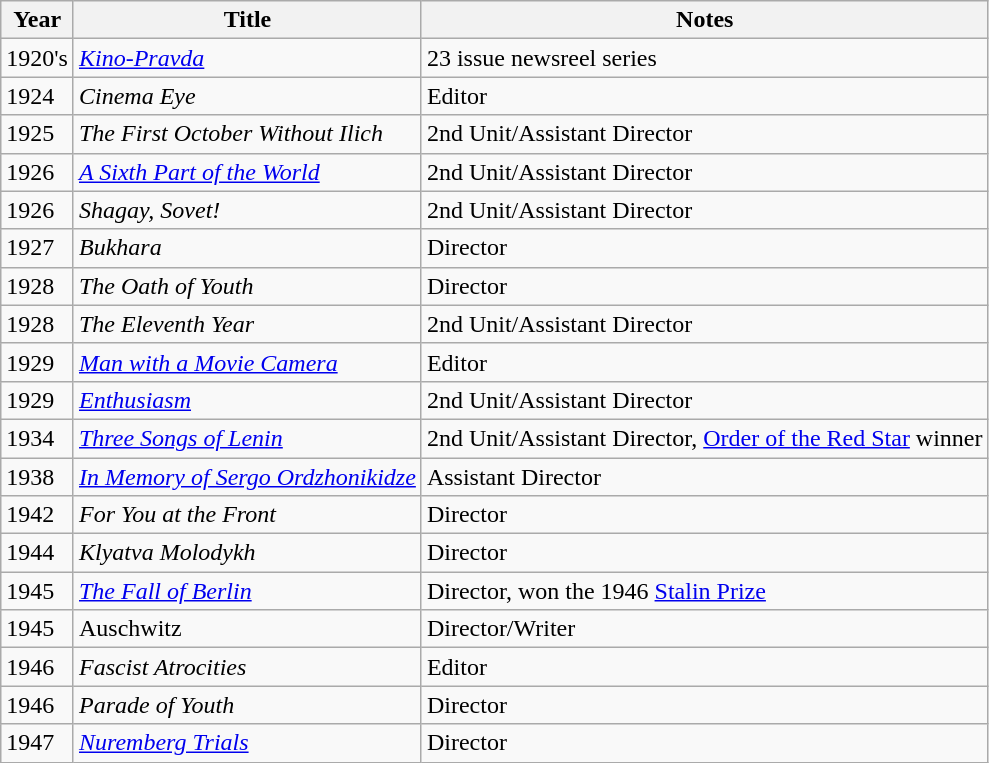<table class="wikitable">
<tr>
<th>Year</th>
<th>Title</th>
<th>Notes</th>
</tr>
<tr>
<td>1920's</td>
<td><em><a href='#'>Kino-Pravda</a></em></td>
<td>23 issue newsreel series</td>
</tr>
<tr>
<td>1924</td>
<td><em>Cinema Eye</em></td>
<td>Editor</td>
</tr>
<tr>
<td>1925</td>
<td><em>The First October Without Ilich</em></td>
<td>2nd Unit/Assistant Director</td>
</tr>
<tr>
<td>1926</td>
<td><em><a href='#'>A Sixth Part of the World</a></em></td>
<td>2nd Unit/Assistant Director</td>
</tr>
<tr>
<td>1926</td>
<td><em>Shagay, Sovet!</em></td>
<td>2nd Unit/Assistant Director</td>
</tr>
<tr>
<td>1927</td>
<td><em>Bukhara</em></td>
<td>Director</td>
</tr>
<tr>
<td>1928</td>
<td><em>The Oath of Youth</em></td>
<td>Director</td>
</tr>
<tr>
<td>1928</td>
<td><em>The Eleventh Year</em></td>
<td>2nd Unit/Assistant Director</td>
</tr>
<tr>
<td>1929</td>
<td><em><a href='#'>Man with a Movie Camera</a></em></td>
<td>Editor</td>
</tr>
<tr>
<td>1929</td>
<td><a href='#'><em>Enthusiasm</em></a></td>
<td>2nd Unit/Assistant Director</td>
</tr>
<tr>
<td>1934</td>
<td><a href='#'><em>Three Songs of Lenin</em></a></td>
<td>2nd Unit/Assistant Director, <a href='#'>Order of the Red Star</a> winner</td>
</tr>
<tr>
<td>1938</td>
<td><em><a href='#'>In Memory of Sergo Ordzhonikidze</a></em></td>
<td>Assistant Director</td>
</tr>
<tr>
<td>1942</td>
<td><em>For You at the Front</em></td>
<td>Director</td>
</tr>
<tr>
<td>1944</td>
<td><em>Klyatva Molodykh</em></td>
<td>Director</td>
</tr>
<tr>
<td>1945</td>
<td><em><a href='#'>The Fall of Berlin</a></em></td>
<td>Director, won the 1946 <a href='#'>Stalin Prize</a></td>
</tr>
<tr>
<td>1945</td>
<td>Auschwitz</td>
<td>Director/Writer</td>
</tr>
<tr>
<td>1946</td>
<td><em>Fascist Atrocities</em></td>
<td>Editor</td>
</tr>
<tr>
<td>1946</td>
<td><em>Parade of Youth</em></td>
<td>Director</td>
</tr>
<tr>
<td>1947</td>
<td><a href='#'><em>Nuremberg Trials</em></a></td>
<td>Director</td>
</tr>
</table>
